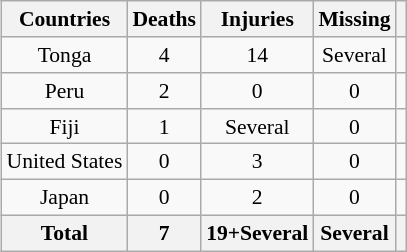<table class="wikitable" style="float: right; text-align: center; font-size:90%;">
<tr>
<th>Countries</th>
<th>Deaths</th>
<th>Injuries</th>
<th>Missing</th>
<th></th>
</tr>
<tr>
<td>Tonga</td>
<td>4</td>
<td>14</td>
<td>Several</td>
<td></td>
</tr>
<tr>
<td>Peru</td>
<td>2</td>
<td>0</td>
<td>0</td>
<td></td>
</tr>
<tr>
<td>Fiji</td>
<td>1</td>
<td>Several</td>
<td>0</td>
<td></td>
</tr>
<tr>
<td>United States</td>
<td>0</td>
<td>3</td>
<td>0</td>
<td></td>
</tr>
<tr>
<td>Japan</td>
<td>0</td>
<td>2</td>
<td>0</td>
<td></td>
</tr>
<tr>
<th>Total</th>
<th>7</th>
<th>19+Several</th>
<th>Several</th>
<th></th>
</tr>
</table>
